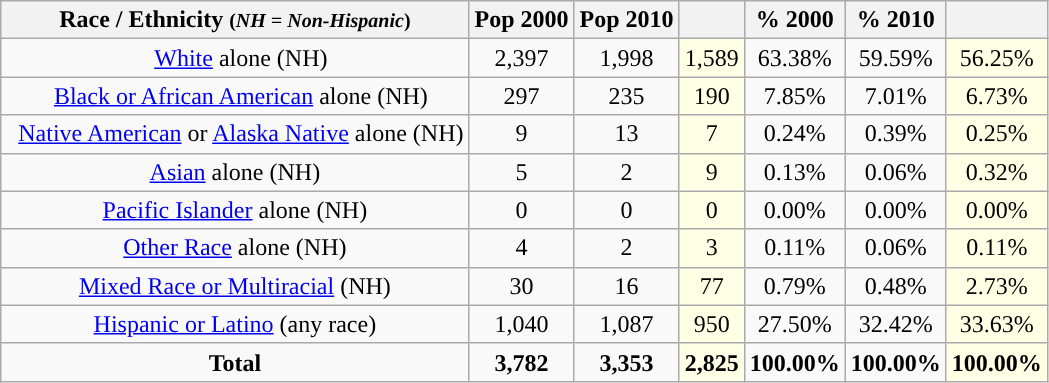<table class="wikitable" style="text-align:center;">
<tr>
<th>Race / Ethnicity <small>(<em>NH = Non-Hispanic</em>)</small></th>
<th>Pop 2000</th>
<th>Pop 2010</th>
<th></th>
<th>% 2000</th>
<th>% 2010</th>
<th></th>
</tr>
<tr>
<td>  <a href='#'>White</a> alone (NH)</td>
<td>2,397</td>
<td>1,998</td>
<td style='background: #ffffe6;'>1,589</td>
<td>63.38%</td>
<td>59.59%</td>
<td style='background: #ffffe6;'>56.25%</td>
</tr>
<tr>
<td>  <a href='#'>Black or African American</a> alone (NH)</td>
<td>297</td>
<td>235</td>
<td style='background: #ffffe6;'>190</td>
<td>7.85%</td>
<td>7.01%</td>
<td style='background: #ffffe6;'>6.73%</td>
</tr>
<tr>
<td>  <a href='#'>Native American</a> or <a href='#'>Alaska Native</a> alone (NH)</td>
<td>9</td>
<td>13</td>
<td style='background: #ffffe6;'>7</td>
<td>0.24%</td>
<td>0.39%</td>
<td style='background: #ffffe6;'>0.25%</td>
</tr>
<tr>
<td><a href='#'>Asian</a> alone (NH)</td>
<td>5</td>
<td>2</td>
<td style='background: #ffffe6;'>9</td>
<td>0.13%</td>
<td>0.06%</td>
<td style='background: #ffffe6;'>0.32%</td>
</tr>
<tr>
<td><a href='#'>Pacific Islander</a> alone (NH)</td>
<td>0</td>
<td>0</td>
<td style='background: #ffffe6;'>0</td>
<td>0.00%</td>
<td>0.00%</td>
<td style='background: #ffffe6;'>0.00%</td>
</tr>
<tr>
<td><a href='#'>Other Race</a> alone (NH)</td>
<td>4</td>
<td>2</td>
<td style='background: #ffffe6;'>3</td>
<td>0.11%</td>
<td>0.06%</td>
<td style='background: #ffffe6;'>0.11%</td>
</tr>
<tr>
<td><a href='#'>Mixed Race or Multiracial</a> (NH)</td>
<td>30</td>
<td>16</td>
<td style='background: #ffffe6;'>77</td>
<td>0.79%</td>
<td>0.48%</td>
<td style='background: #ffffe6;'>2.73%</td>
</tr>
<tr>
<td><a href='#'>Hispanic or Latino</a> (any race)</td>
<td>1,040</td>
<td>1,087</td>
<td style='background: #ffffe6;'>950</td>
<td>27.50%</td>
<td>32.42%</td>
<td style='background: #ffffe6;'>33.63%</td>
</tr>
<tr>
<td><strong>Total</strong></td>
<td><strong>3,782</strong></td>
<td><strong>3,353</strong></td>
<td style='background: #ffffe6;'><strong>2,825</strong></td>
<td><strong>100.00%</strong></td>
<td><strong>100.00%</strong></td>
<td style='background: #ffffe6;'><strong>100.00%</strong></td>
</tr>
</table>
